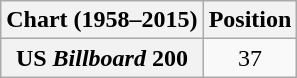<table class="wikitable sortable plainrowheaders" style="text-align:center">
<tr>
<th scope="col">Chart (1958–2015)</th>
<th scope="col">Position</th>
</tr>
<tr>
<th scope="row">US <em>Billboard</em> 200</th>
<td>37</td>
</tr>
</table>
